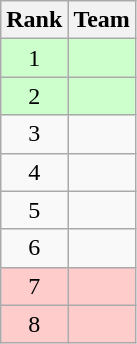<table class=wikitable style="text-align: center;">
<tr>
<th>Rank</th>
<th>Team</th>
</tr>
<tr style="background: #CCFFCC;">
<td>1</td>
<td style="text-align: left;"><strong></strong></td>
</tr>
<tr style="background: #CCFFCC;">
<td>2</td>
<td style="text-align: left;"><strong></strong></td>
</tr>
<tr>
<td>3</td>
<td style="text-align: left;"></td>
</tr>
<tr>
<td>4</td>
<td style="text-align: left;"></td>
</tr>
<tr>
<td>5</td>
<td style="text-align: left;"></td>
</tr>
<tr>
<td>6</td>
<td style="text-align: left;"></td>
</tr>
<tr style="background: #FFCCCC;">
<td>7</td>
<td style="text-align: left;"></td>
</tr>
<tr style="background: #FFCCCC;">
<td>8</td>
<td style="text-align: left;"></td>
</tr>
</table>
